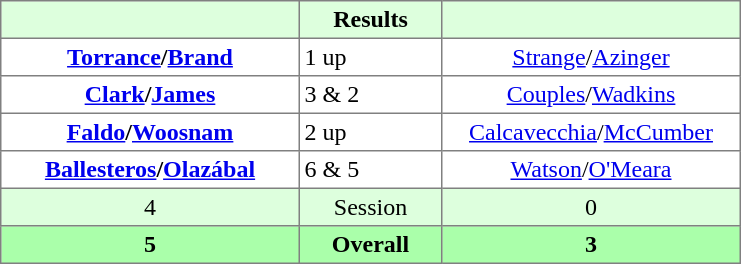<table border="1" cellpadding="3" style="border-collapse:collapse; text-align:center;">
<tr style="background:#dfd;">
<th style="width:12em;"></th>
<th style="width:5.5em;">Results</th>
<th style="width:12em;"></th>
</tr>
<tr>
<td><strong><a href='#'>Torrance</a>/<a href='#'>Brand</a></strong></td>
<td align=left> 1 up</td>
<td><a href='#'>Strange</a>/<a href='#'>Azinger</a></td>
</tr>
<tr>
<td><strong><a href='#'>Clark</a>/<a href='#'>James</a></strong></td>
<td align=left> 3 & 2</td>
<td><a href='#'>Couples</a>/<a href='#'>Wadkins</a></td>
</tr>
<tr>
<td><strong><a href='#'>Faldo</a>/<a href='#'>Woosnam</a></strong></td>
<td align=left> 2 up</td>
<td><a href='#'>Calcavecchia</a>/<a href='#'>McCumber</a></td>
</tr>
<tr>
<td><strong><a href='#'>Ballesteros</a>/<a href='#'>Olazábal</a></strong></td>
<td align=left> 6 & 5</td>
<td><a href='#'>Watson</a>/<a href='#'>O'Meara</a></td>
</tr>
<tr style="background:#dfd;">
<td>4</td>
<td>Session</td>
<td>0</td>
</tr>
<tr style="background:#afa;">
<th>5</th>
<th>Overall</th>
<th>3</th>
</tr>
</table>
